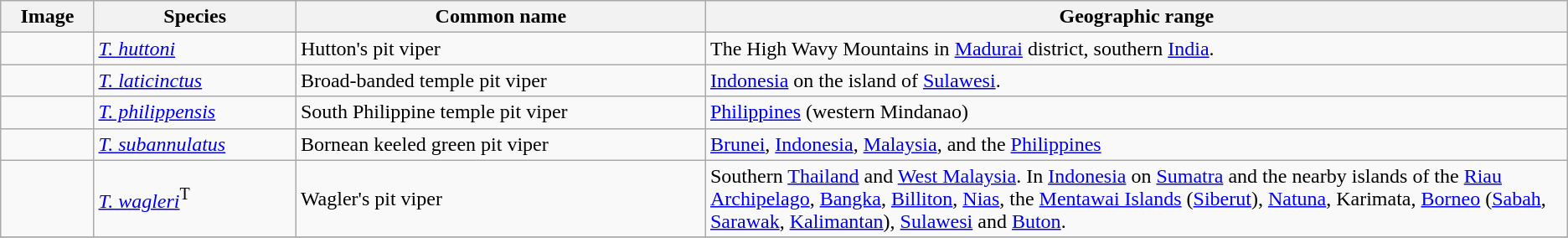<table class="wikitable sortable">
<tr>
<th>Image</th>
<th>Species</th>
<th>Common name</th>
<th>Geographic range</th>
</tr>
<tr>
<td></td>
<td><em><a href='#'>T. huttoni</a></em> <br></td>
<td>Hutton's pit viper</td>
<td style="width:55%">The High Wavy Mountains in <a href='#'>Madurai</a> district, southern <a href='#'>India</a>.</td>
</tr>
<tr>
<td></td>
<td><em><a href='#'>T. laticinctus</a></em><br></td>
<td>Broad-banded temple pit viper</td>
<td><a href='#'>Indonesia</a> on the island of <a href='#'>Sulawesi</a>.</td>
</tr>
<tr>
<td></td>
<td><em><a href='#'>T. philippensis</a></em><br></td>
<td>South Philippine temple pit viper</td>
<td><a href='#'>Philippines</a> (western Mindanao)</td>
</tr>
<tr>
<td></td>
<td><em><a href='#'>T. subannulatus</a></em><br></td>
<td>Bornean keeled green pit viper</td>
<td><a href='#'>Brunei</a>, <a href='#'>Indonesia</a>, <a href='#'>Malaysia</a>, and the <a href='#'>Philippines</a></td>
</tr>
<tr>
<td></td>
<td><em><a href='#'>T. wagleri</a></em><span><sup>T</sup></span><br></td>
<td>Wagler's pit viper</td>
<td>Southern <a href='#'>Thailand</a> and <a href='#'>West Malaysia</a>. In <a href='#'>Indonesia</a> on <a href='#'>Sumatra</a> and the nearby islands of the <a href='#'>Riau Archipelago</a>, <a href='#'>Bangka</a>, <a href='#'>Billiton</a>, <a href='#'>Nias</a>, the <a href='#'>Mentawai Islands</a> (<a href='#'>Siberut</a>), <a href='#'>Natuna</a>, Karimata, <a href='#'>Borneo</a> (<a href='#'>Sabah</a>, <a href='#'>Sarawak</a>, <a href='#'>Kalimantan</a>), <a href='#'>Sulawesi</a> and <a href='#'>Buton</a>.</td>
</tr>
<tr>
</tr>
</table>
